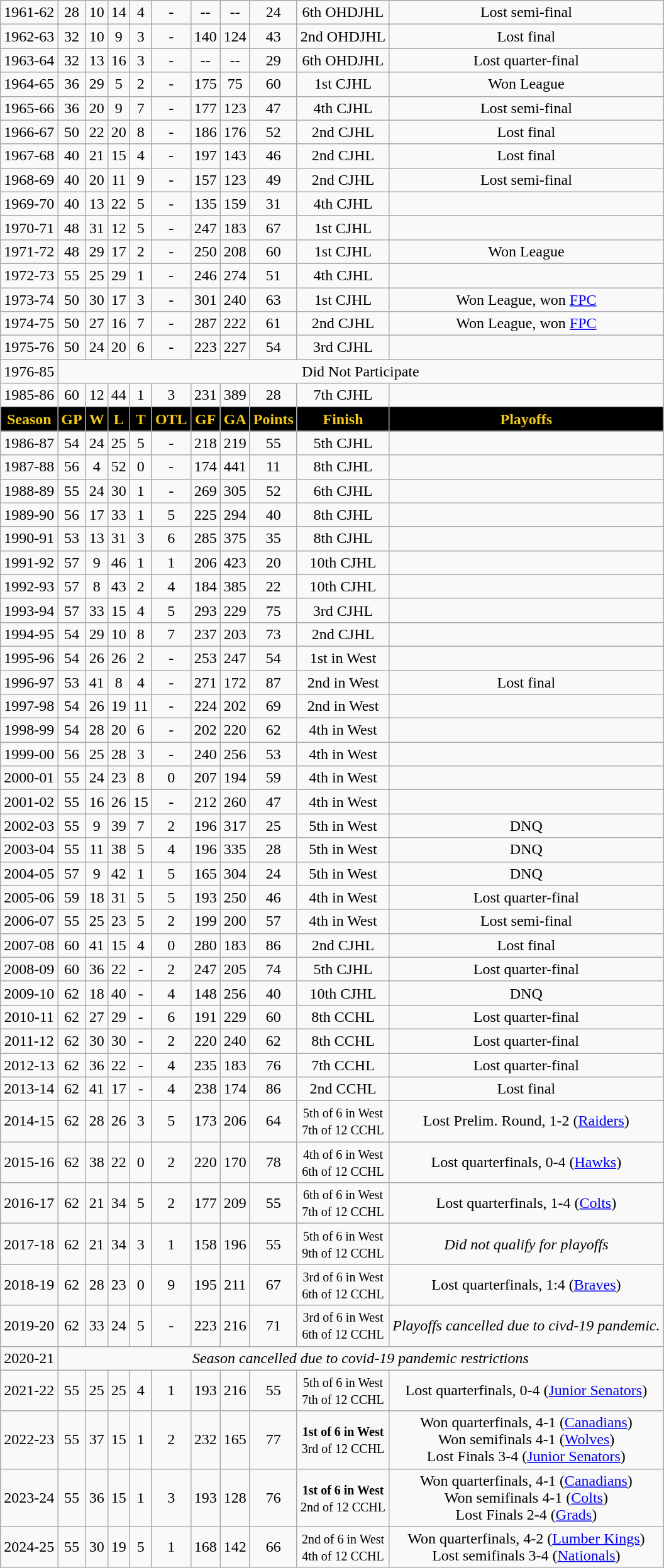<table class="wikitable">
<tr align="center">
<td>1961-62</td>
<td>28</td>
<td>10</td>
<td>14</td>
<td>4</td>
<td>-</td>
<td>--</td>
<td>--</td>
<td>24</td>
<td>6th OHDJHL</td>
<td>Lost semi-final</td>
</tr>
<tr align="center">
<td>1962-63</td>
<td>32</td>
<td>10</td>
<td>9</td>
<td>3</td>
<td>-</td>
<td>140</td>
<td>124</td>
<td>43</td>
<td>2nd OHDJHL</td>
<td>Lost final</td>
</tr>
<tr align="center">
<td>1963-64</td>
<td>32</td>
<td>13</td>
<td>16</td>
<td>3</td>
<td>-</td>
<td>--</td>
<td>--</td>
<td>29</td>
<td>6th OHDJHL</td>
<td>Lost quarter-final</td>
</tr>
<tr align="center">
<td>1964-65</td>
<td>36</td>
<td>29</td>
<td>5</td>
<td>2</td>
<td>-</td>
<td>175</td>
<td>75</td>
<td>60</td>
<td>1st CJHL</td>
<td>Won League</td>
</tr>
<tr align="center">
<td>1965-66</td>
<td>36</td>
<td>20</td>
<td>9</td>
<td>7</td>
<td>-</td>
<td>177</td>
<td>123</td>
<td>47</td>
<td>4th CJHL</td>
<td>Lost semi-final</td>
</tr>
<tr align="center">
<td>1966-67</td>
<td>50</td>
<td>22</td>
<td>20</td>
<td>8</td>
<td>-</td>
<td>186</td>
<td>176</td>
<td>52</td>
<td>2nd CJHL</td>
<td>Lost final</td>
</tr>
<tr align="center">
<td>1967-68</td>
<td>40</td>
<td>21</td>
<td>15</td>
<td>4</td>
<td>-</td>
<td>197</td>
<td>143</td>
<td>46</td>
<td>2nd CJHL</td>
<td>Lost final</td>
</tr>
<tr align="center">
<td>1968-69</td>
<td>40</td>
<td>20</td>
<td>11</td>
<td>9</td>
<td>-</td>
<td>157</td>
<td>123</td>
<td>49</td>
<td>2nd CJHL</td>
<td>Lost semi-final</td>
</tr>
<tr align="center">
<td>1969-70</td>
<td>40</td>
<td>13</td>
<td>22</td>
<td>5</td>
<td>-</td>
<td>135</td>
<td>159</td>
<td>31</td>
<td>4th CJHL</td>
<td></td>
</tr>
<tr align="center">
<td>1970-71</td>
<td>48</td>
<td>31</td>
<td>12</td>
<td>5</td>
<td>-</td>
<td>247</td>
<td>183</td>
<td>67</td>
<td>1st CJHL</td>
<td></td>
</tr>
<tr align="center">
<td>1971-72</td>
<td>48</td>
<td>29</td>
<td>17</td>
<td>2</td>
<td>-</td>
<td>250</td>
<td>208</td>
<td>60</td>
<td>1st CJHL</td>
<td>Won League</td>
</tr>
<tr align="center">
<td>1972-73</td>
<td>55</td>
<td>25</td>
<td>29</td>
<td>1</td>
<td>-</td>
<td>246</td>
<td>274</td>
<td>51</td>
<td>4th CJHL</td>
<td></td>
</tr>
<tr align="center">
<td>1973-74</td>
<td>50</td>
<td>30</td>
<td>17</td>
<td>3</td>
<td>-</td>
<td>301</td>
<td>240</td>
<td>63</td>
<td>1st CJHL</td>
<td>Won League, won <a href='#'>FPC</a></td>
</tr>
<tr align="center">
<td>1974-75</td>
<td>50</td>
<td>27</td>
<td>16</td>
<td>7</td>
<td>-</td>
<td>287</td>
<td>222</td>
<td>61</td>
<td>2nd CJHL</td>
<td>Won League, won <a href='#'>FPC</a></td>
</tr>
<tr align="center">
<td>1975-76</td>
<td>50</td>
<td>24</td>
<td>20</td>
<td>6</td>
<td>-</td>
<td>223</td>
<td>227</td>
<td>54</td>
<td>3rd CJHL</td>
<td></td>
</tr>
<tr align="center">
<td>1976-85</td>
<td colspan="11">Did Not Participate</td>
</tr>
<tr align="center">
<td>1985-86</td>
<td>60</td>
<td>12</td>
<td>44</td>
<td>1</td>
<td>3</td>
<td>231</td>
<td>389</td>
<td>28</td>
<td>7th CJHL</td>
<td></td>
</tr>
<tr align="center" style="color: #F4CA16" bgcolor="#000000">
<td><strong>Season</strong></td>
<td><strong>GP </strong></td>
<td><strong> W </strong></td>
<td><strong> L </strong></td>
<td><strong> T </strong></td>
<td><strong>OTL</strong></td>
<td><strong>GF </strong></td>
<td><strong>GA </strong></td>
<td><strong>Points</strong></td>
<td><strong>Finish</strong></td>
<td><strong>Playoffs</strong></td>
</tr>
<tr align="center">
</tr>
<tr align="center">
<td>1986-87</td>
<td>54</td>
<td>24</td>
<td>25</td>
<td>5</td>
<td>-</td>
<td>218</td>
<td>219</td>
<td>55</td>
<td>5th CJHL</td>
<td></td>
</tr>
<tr align="center">
<td>1987-88</td>
<td>56</td>
<td>4</td>
<td>52</td>
<td>0</td>
<td>-</td>
<td>174</td>
<td>441</td>
<td>11</td>
<td>8th CJHL</td>
<td></td>
</tr>
<tr align="center">
<td>1988-89</td>
<td>55</td>
<td>24</td>
<td>30</td>
<td>1</td>
<td>-</td>
<td>269</td>
<td>305</td>
<td>52</td>
<td>6th CJHL</td>
<td></td>
</tr>
<tr align="center">
<td>1989-90</td>
<td>56</td>
<td>17</td>
<td>33</td>
<td>1</td>
<td>5</td>
<td>225</td>
<td>294</td>
<td>40</td>
<td>8th CJHL</td>
<td></td>
</tr>
<tr align="center">
<td>1990-91</td>
<td>53</td>
<td>13</td>
<td>31</td>
<td>3</td>
<td>6</td>
<td>285</td>
<td>375</td>
<td>35</td>
<td>8th CJHL</td>
<td></td>
</tr>
<tr align="center">
<td>1991-92</td>
<td>57</td>
<td>9</td>
<td>46</td>
<td>1</td>
<td>1</td>
<td>206</td>
<td>423</td>
<td>20</td>
<td>10th CJHL</td>
<td></td>
</tr>
<tr align="center">
<td>1992-93</td>
<td>57</td>
<td>8</td>
<td>43</td>
<td>2</td>
<td>4</td>
<td>184</td>
<td>385</td>
<td>22</td>
<td>10th CJHL</td>
<td></td>
</tr>
<tr align="center">
<td>1993-94</td>
<td>57</td>
<td>33</td>
<td>15</td>
<td>4</td>
<td>5</td>
<td>293</td>
<td>229</td>
<td>75</td>
<td>3rd CJHL</td>
<td></td>
</tr>
<tr align="center">
<td>1994-95</td>
<td>54</td>
<td>29</td>
<td>10</td>
<td>8</td>
<td>7</td>
<td>237</td>
<td>203</td>
<td>73</td>
<td>2nd CJHL</td>
<td></td>
</tr>
<tr align="center">
<td>1995-96</td>
<td>54</td>
<td>26</td>
<td>26</td>
<td>2</td>
<td>-</td>
<td>253</td>
<td>247</td>
<td>54</td>
<td>1st in West</td>
<td></td>
</tr>
<tr align="center">
<td>1996-97</td>
<td>53</td>
<td>41</td>
<td>8</td>
<td>4</td>
<td>-</td>
<td>271</td>
<td>172</td>
<td>87</td>
<td>2nd in West</td>
<td>Lost final</td>
</tr>
<tr align="center">
<td>1997-98</td>
<td>54</td>
<td>26</td>
<td>19</td>
<td>11</td>
<td>-</td>
<td>224</td>
<td>202</td>
<td>69</td>
<td>2nd in West</td>
<td></td>
</tr>
<tr align="center">
<td>1998-99</td>
<td>54</td>
<td>28</td>
<td>20</td>
<td>6</td>
<td>-</td>
<td>202</td>
<td>220</td>
<td>62</td>
<td>4th in West</td>
<td></td>
</tr>
<tr align="center">
<td>1999-00</td>
<td>56</td>
<td>25</td>
<td>28</td>
<td>3</td>
<td>-</td>
<td>240</td>
<td>256</td>
<td>53</td>
<td>4th in West</td>
<td></td>
</tr>
<tr align="center">
<td>2000-01</td>
<td>55</td>
<td>24</td>
<td>23</td>
<td>8</td>
<td>0</td>
<td>207</td>
<td>194</td>
<td>59</td>
<td>4th in West</td>
<td></td>
</tr>
<tr align="center">
<td>2001-02</td>
<td>55</td>
<td>16</td>
<td>26</td>
<td>15</td>
<td>-</td>
<td>212</td>
<td>260</td>
<td>47</td>
<td>4th in West</td>
<td></td>
</tr>
<tr align="center">
<td>2002-03</td>
<td>55</td>
<td>9</td>
<td>39</td>
<td>7</td>
<td>2</td>
<td>196</td>
<td>317</td>
<td>25</td>
<td>5th in West</td>
<td>DNQ</td>
</tr>
<tr align="center">
<td>2003-04</td>
<td>55</td>
<td>11</td>
<td>38</td>
<td>5</td>
<td>4</td>
<td>196</td>
<td>335</td>
<td>28</td>
<td>5th in West</td>
<td>DNQ</td>
</tr>
<tr align="center">
<td>2004-05</td>
<td>57</td>
<td>9</td>
<td>42</td>
<td>1</td>
<td>5</td>
<td>165</td>
<td>304</td>
<td>24</td>
<td>5th in West</td>
<td>DNQ</td>
</tr>
<tr align="center">
<td>2005-06</td>
<td>59</td>
<td>18</td>
<td>31</td>
<td>5</td>
<td>5</td>
<td>193</td>
<td>250</td>
<td>46</td>
<td>4th in West</td>
<td>Lost quarter-final</td>
</tr>
<tr align="center">
<td>2006-07</td>
<td>55</td>
<td>25</td>
<td>23</td>
<td>5</td>
<td>2</td>
<td>199</td>
<td>200</td>
<td>57</td>
<td>4th in West</td>
<td>Lost semi-final</td>
</tr>
<tr align="center">
<td>2007-08</td>
<td>60</td>
<td>41</td>
<td>15</td>
<td>4</td>
<td>0</td>
<td>280</td>
<td>183</td>
<td>86</td>
<td>2nd CJHL</td>
<td>Lost final</td>
</tr>
<tr align="center">
<td>2008-09</td>
<td>60</td>
<td>36</td>
<td>22</td>
<td>-</td>
<td>2</td>
<td>247</td>
<td>205</td>
<td>74</td>
<td>5th CJHL</td>
<td>Lost quarter-final</td>
</tr>
<tr align="center">
<td>2009-10</td>
<td>62</td>
<td>18</td>
<td>40</td>
<td>-</td>
<td>4</td>
<td>148</td>
<td>256</td>
<td>40</td>
<td>10th CJHL</td>
<td>DNQ</td>
</tr>
<tr align="center">
<td>2010-11</td>
<td>62</td>
<td>27</td>
<td>29</td>
<td>-</td>
<td>6</td>
<td>191</td>
<td>229</td>
<td>60</td>
<td>8th CCHL</td>
<td>Lost quarter-final</td>
</tr>
<tr align="center">
<td>2011-12</td>
<td>62</td>
<td>30</td>
<td>30</td>
<td>-</td>
<td>2</td>
<td>220</td>
<td>240</td>
<td>62</td>
<td>8th CCHL</td>
<td>Lost quarter-final</td>
</tr>
<tr align="center">
<td>2012-13</td>
<td>62</td>
<td>36</td>
<td>22</td>
<td>-</td>
<td>4</td>
<td>235</td>
<td>183</td>
<td>76</td>
<td>7th CCHL</td>
<td>Lost quarter-final</td>
</tr>
<tr align="center">
<td>2013-14</td>
<td>62</td>
<td>41</td>
<td>17</td>
<td>-</td>
<td>4</td>
<td>238</td>
<td>174</td>
<td>86</td>
<td>2nd CCHL</td>
<td>Lost final</td>
</tr>
<tr align="center">
<td>2014-15</td>
<td>62</td>
<td>28</td>
<td>26</td>
<td>3</td>
<td>5</td>
<td>173</td>
<td>206</td>
<td>64</td>
<td><small>5th of 6 in West<br>7th of 12 CCHL</small></td>
<td>Lost Prelim. Round, 1-2 (<a href='#'>Raiders</a>)</td>
</tr>
<tr align="center">
<td>2015-16</td>
<td>62</td>
<td>38</td>
<td>22</td>
<td>0</td>
<td>2</td>
<td>220</td>
<td>170</td>
<td>78</td>
<td><small>4th of 6 in West<br>6th of 12 CCHL</small></td>
<td>Lost quarterfinals, 0-4 (<a href='#'>Hawks</a>)</td>
</tr>
<tr align="center">
<td>2016-17</td>
<td>62</td>
<td>21</td>
<td>34</td>
<td>5</td>
<td>2</td>
<td>177</td>
<td>209</td>
<td>55</td>
<td><small>6th of 6 in West<br>7th of 12 CCHL</small></td>
<td>Lost quarterfinals, 1-4 (<a href='#'>Colts</a>)</td>
</tr>
<tr align="center">
<td>2017-18</td>
<td>62</td>
<td>21</td>
<td>34</td>
<td>3</td>
<td>1</td>
<td>158</td>
<td>196</td>
<td>55</td>
<td><small>5th of 6 in West<br>9th of 12 CCHL</small></td>
<td><em>Did not qualify for playoffs</em></td>
</tr>
<tr align="center">
<td>2018-19</td>
<td>62</td>
<td>28</td>
<td>23</td>
<td>0</td>
<td>9</td>
<td>195</td>
<td>211</td>
<td>67</td>
<td><small>3rd of 6 in West<br>6th of 12 CCHL</small></td>
<td>Lost quarterfinals, 1:4 (<a href='#'>Braves</a>)</td>
</tr>
<tr align="center">
<td>2019-20</td>
<td>62</td>
<td>33</td>
<td>24</td>
<td>5</td>
<td>-</td>
<td>223</td>
<td>216</td>
<td>71</td>
<td><small>3rd of 6 in West<br>6th of 12 CCHL</small></td>
<td><em>Playoffs cancelled due to civd-19 pandemic.</em></td>
</tr>
<tr align="center">
<td>2020-21</td>
<td colspan=10><em>Season cancelled due to covid-19 pandemic restrictions</em></td>
</tr>
<tr align="center">
<td>2021-22</td>
<td>55</td>
<td>25</td>
<td>25</td>
<td>4</td>
<td>1</td>
<td>193</td>
<td>216</td>
<td>55</td>
<td><small>5th of 6 in West<br>7th of 12 CCHL</small></td>
<td>Lost quarterfinals, 0-4 (<a href='#'>Junior Senators</a>)</td>
</tr>
<tr align="center">
<td>2022-23</td>
<td>55</td>
<td>37</td>
<td>15</td>
<td>1</td>
<td>2</td>
<td>232</td>
<td>165</td>
<td>77</td>
<td><small><strong>1st of 6 in West</strong><br>3rd of 12 CCHL</small></td>
<td>Won quarterfinals, 4-1 (<a href='#'>Canadians</a>)<br>Won semifinals 4-1 (<a href='#'>Wolves</a>)<br> Lost Finals 3-4 (<a href='#'>Junior Senators</a>)</td>
</tr>
<tr align="center">
<td>2023-24</td>
<td>55</td>
<td>36</td>
<td>15</td>
<td>1</td>
<td>3</td>
<td>193</td>
<td>128</td>
<td>76</td>
<td><small><strong>1st of 6 in West</strong><br>2nd of 12 CCHL</small></td>
<td>Won quarterfinals, 4-1 (<a href='#'>Canadians</a>)<br>Won semifinals 4-1 (<a href='#'>Colts</a>)<br>Lost Finals 2-4 (<a href='#'>Grads</a>)</td>
</tr>
<tr align="center">
<td>2024-25</td>
<td>55</td>
<td>30</td>
<td>19</td>
<td>5</td>
<td>1</td>
<td>168</td>
<td>142</td>
<td>66</td>
<td><small>2nd of 6 in West<br>4th of 12 CCHL</small></td>
<td>Won quarterfinals, 4-2 (<a href='#'>Lumber Kings</a>)<br>Lost semifinals 3-4 (<a href='#'>Nationals</a>)</td>
</tr>
</table>
